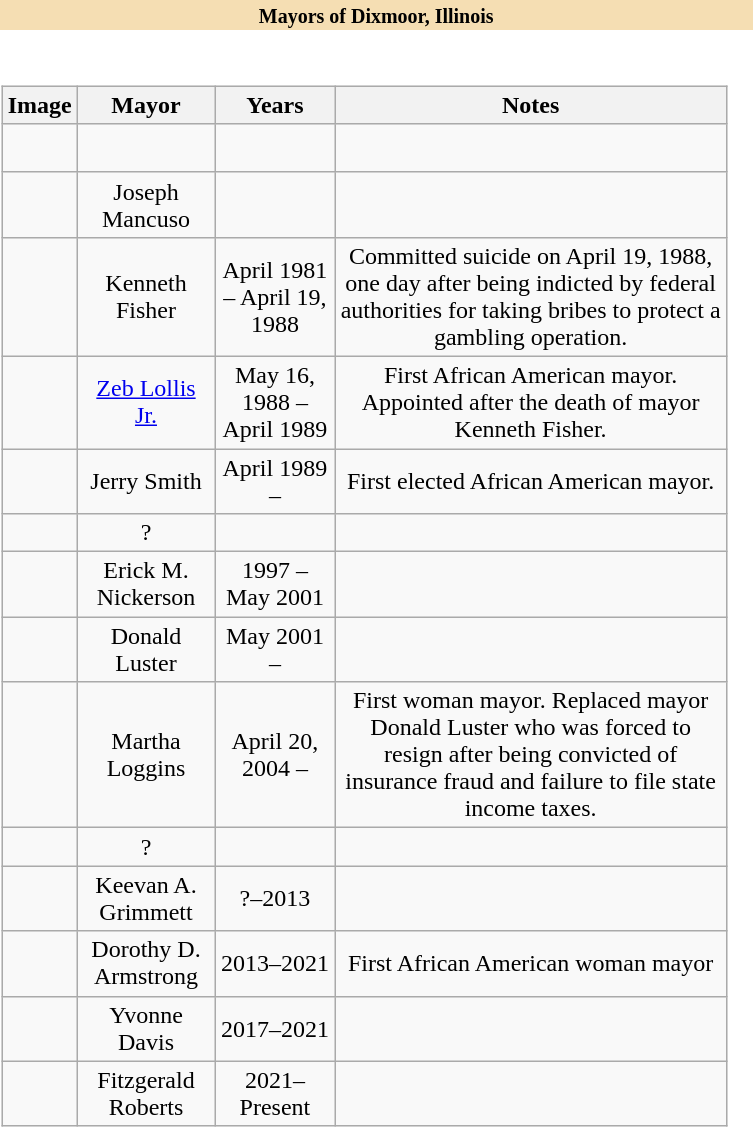<table class="toccolours collapsible collapsed" width=40% align="left">
<tr>
<th style="background:#F5DEB3"><small>Mayors of Dixmoor, Illinois</small></th>
</tr>
<tr>
<td><br><table class="wikitable" style="text-align:center">
<tr>
<th>Image</th>
<th>Mayor</th>
<th>Years</th>
<th>Notes</th>
</tr>
<tr style="height:2em">
<td></td>
<td></td>
<td></td>
<td></td>
</tr>
<tr>
<td></td>
<td>Joseph Mancuso</td>
<td></td>
<td></td>
</tr>
<tr>
<td></td>
<td>Kenneth Fisher</td>
<td>April 1981 – April 19, 1988</td>
<td>Committed suicide on April 19, 1988, one day after being indicted by federal authorities for taking bribes to protect a gambling operation.</td>
</tr>
<tr>
<td></td>
<td><a href='#'>Zeb Lollis Jr.</a></td>
<td>May 16, 1988 – April 1989</td>
<td>First African American mayor. Appointed after the death of mayor Kenneth Fisher.</td>
</tr>
<tr>
<td></td>
<td>Jerry Smith</td>
<td>April 1989 –</td>
<td>First elected African American mayor.</td>
</tr>
<tr>
<td></td>
<td>?</td>
<td></td>
</tr>
<tr>
<td></td>
<td>Erick M. Nickerson</td>
<td>1997 – May 2001</td>
<td></td>
</tr>
<tr>
<td></td>
<td>Donald Luster</td>
<td>May 2001 –</td>
<td></td>
</tr>
<tr>
<td></td>
<td>Martha Loggins</td>
<td>April 20, 2004 –</td>
<td>First woman mayor. Replaced mayor Donald Luster who was forced to resign after being convicted of insurance fraud and failure to file state income taxes.</td>
</tr>
<tr>
<td></td>
<td>?</td>
<td></td>
<td></td>
</tr>
<tr>
<td></td>
<td>Keevan A. Grimmett</td>
<td>?–2013</td>
</tr>
<tr>
<td></td>
<td>Dorothy D. Armstrong</td>
<td>2013–2021</td>
<td>First African American woman mayor</td>
</tr>
<tr>
<td></td>
<td>Yvonne Davis</td>
<td>2017–2021</td>
<td></td>
</tr>
<tr>
<td></td>
<td>Fitzgerald Roberts</td>
<td>2021–Present</td>
<td></td>
</tr>
</table>
</td>
</tr>
</table>
